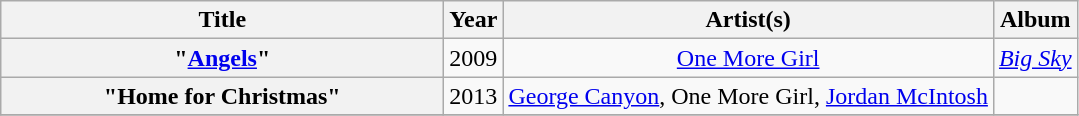<table class="wikitable plainrowheaders" style="text-align:center;">
<tr>
<th scope="col" style="width:18em;">Title</th>
<th scope="col">Year</th>
<th scope="col">Artist(s)</th>
<th scope="col">Album</th>
</tr>
<tr>
<th scope="row">"<a href='#'>Angels</a>"</th>
<td>2009</td>
<td><a href='#'>One More Girl</a></td>
<td><em><a href='#'>Big Sky</a></em></td>
</tr>
<tr>
<th scope="row">"Home for Christmas"</th>
<td>2013</td>
<td><a href='#'>George Canyon</a>, One More Girl, <a href='#'>Jordan McIntosh</a></td>
<td></td>
</tr>
<tr>
</tr>
</table>
